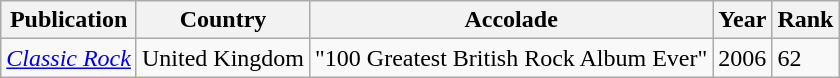<table class="wikitable sortable">
<tr>
<th>Publication</th>
<th>Country</th>
<th>Accolade</th>
<th>Year</th>
<th style="text-align:center;">Rank</th>
</tr>
<tr>
<td><em><a href='#'>Classic Rock</a></em></td>
<td>United Kingdom</td>
<td>"100 Greatest British Rock Album Ever"</td>
<td>2006</td>
<td>62</td>
</tr>
</table>
